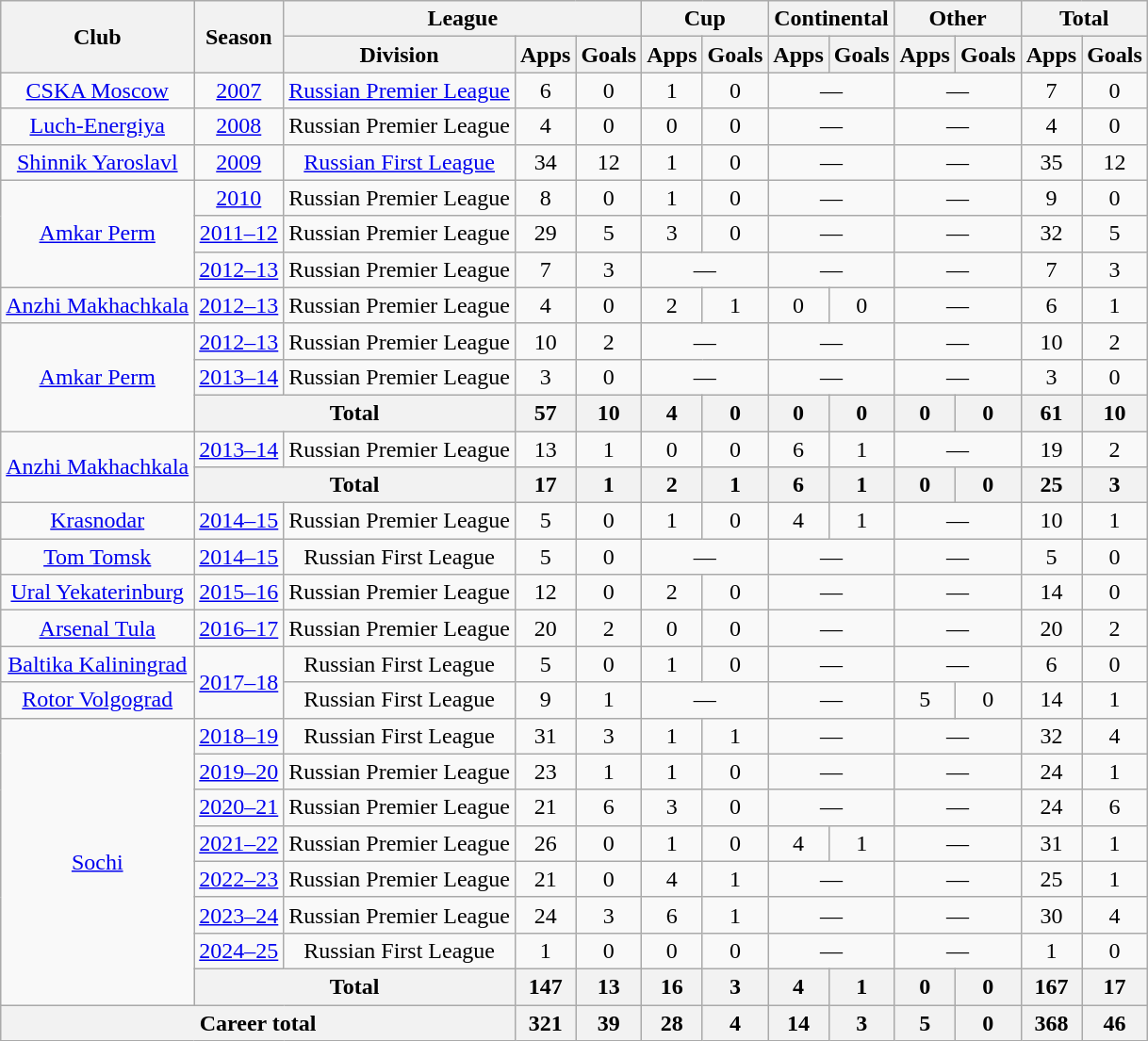<table class="wikitable" style="text-align: center;">
<tr>
<th rowspan=2>Club</th>
<th rowspan=2>Season</th>
<th colspan=3>League</th>
<th colspan=2>Cup</th>
<th colspan=2>Continental</th>
<th colspan=2>Other</th>
<th colspan=2>Total</th>
</tr>
<tr>
<th>Division</th>
<th>Apps</th>
<th>Goals</th>
<th>Apps</th>
<th>Goals</th>
<th>Apps</th>
<th>Goals</th>
<th>Apps</th>
<th>Goals</th>
<th>Apps</th>
<th>Goals</th>
</tr>
<tr>
<td><a href='#'>CSKA Moscow</a></td>
<td><a href='#'>2007</a></td>
<td><a href='#'>Russian Premier League</a></td>
<td>6</td>
<td>0</td>
<td>1</td>
<td>0</td>
<td colspan="2">—</td>
<td colspan="2">—</td>
<td>7</td>
<td>0</td>
</tr>
<tr>
<td><a href='#'>Luch-Energiya</a></td>
<td><a href='#'>2008</a></td>
<td>Russian Premier League</td>
<td>4</td>
<td>0</td>
<td>0</td>
<td>0</td>
<td colspan="2">—</td>
<td colspan="2">—</td>
<td>4</td>
<td>0</td>
</tr>
<tr>
<td><a href='#'>Shinnik Yaroslavl</a></td>
<td><a href='#'>2009</a></td>
<td><a href='#'>Russian First League</a></td>
<td>34</td>
<td>12</td>
<td>1</td>
<td>0</td>
<td colspan="2">—</td>
<td colspan="2">—</td>
<td>35</td>
<td>12</td>
</tr>
<tr>
<td rowspan="3"><a href='#'>Amkar Perm</a></td>
<td><a href='#'>2010</a></td>
<td>Russian Premier League</td>
<td>8</td>
<td>0</td>
<td>1</td>
<td>0</td>
<td colspan="2">—</td>
<td colspan="2">—</td>
<td>9</td>
<td>0</td>
</tr>
<tr>
<td><a href='#'>2011–12</a></td>
<td>Russian Premier League</td>
<td>29</td>
<td>5</td>
<td>3</td>
<td>0</td>
<td colspan="2">—</td>
<td colspan="2">—</td>
<td>32</td>
<td>5</td>
</tr>
<tr>
<td><a href='#'>2012–13</a></td>
<td>Russian Premier League</td>
<td>7</td>
<td>3</td>
<td colspan="2">—</td>
<td colspan="2">—</td>
<td colspan="2">—</td>
<td>7</td>
<td>3</td>
</tr>
<tr>
<td><a href='#'>Anzhi Makhachkala</a></td>
<td><a href='#'>2012–13</a></td>
<td>Russian Premier League</td>
<td>4</td>
<td>0</td>
<td>2</td>
<td>1</td>
<td>0</td>
<td>0</td>
<td colspan="2">—</td>
<td>6</td>
<td>1</td>
</tr>
<tr>
<td rowspan="3"><a href='#'>Amkar Perm</a></td>
<td><a href='#'>2012–13</a></td>
<td>Russian Premier League</td>
<td>10</td>
<td>2</td>
<td colspan="2">—</td>
<td colspan="2">—</td>
<td colspan="2">—</td>
<td>10</td>
<td>2</td>
</tr>
<tr>
<td><a href='#'>2013–14</a></td>
<td>Russian Premier League</td>
<td>3</td>
<td>0</td>
<td colspan="2">—</td>
<td colspan="2">—</td>
<td colspan="2">—</td>
<td>3</td>
<td>0</td>
</tr>
<tr>
<th colspan=2>Total</th>
<th>57</th>
<th>10</th>
<th>4</th>
<th>0</th>
<th>0</th>
<th>0</th>
<th>0</th>
<th>0</th>
<th>61</th>
<th>10</th>
</tr>
<tr>
<td rowspan="2"><a href='#'>Anzhi Makhachkala</a></td>
<td><a href='#'>2013–14</a></td>
<td>Russian Premier League</td>
<td>13</td>
<td>1</td>
<td>0</td>
<td>0</td>
<td>6</td>
<td>1</td>
<td colspan="2">—</td>
<td>19</td>
<td>2</td>
</tr>
<tr>
<th colspan=2>Total</th>
<th>17</th>
<th>1</th>
<th>2</th>
<th>1</th>
<th>6</th>
<th>1</th>
<th>0</th>
<th>0</th>
<th>25</th>
<th>3</th>
</tr>
<tr>
<td><a href='#'>Krasnodar</a></td>
<td><a href='#'>2014–15</a></td>
<td>Russian Premier League</td>
<td>5</td>
<td>0</td>
<td>1</td>
<td>0</td>
<td>4</td>
<td>1</td>
<td colspan="2">—</td>
<td>10</td>
<td>1</td>
</tr>
<tr>
<td><a href='#'>Tom Tomsk</a></td>
<td><a href='#'>2014–15</a></td>
<td>Russian First League</td>
<td>5</td>
<td>0</td>
<td colspan="2">—</td>
<td colspan="2">—</td>
<td colspan="2">—</td>
<td>5</td>
<td>0</td>
</tr>
<tr>
<td><a href='#'>Ural Yekaterinburg</a></td>
<td><a href='#'>2015–16</a></td>
<td>Russian Premier League</td>
<td>12</td>
<td>0</td>
<td>2</td>
<td>0</td>
<td colspan="2">—</td>
<td colspan="2">—</td>
<td>14</td>
<td>0</td>
</tr>
<tr>
<td><a href='#'>Arsenal Tula</a></td>
<td><a href='#'>2016–17</a></td>
<td>Russian Premier League</td>
<td>20</td>
<td>2</td>
<td>0</td>
<td>0</td>
<td colspan="2">—</td>
<td colspan="2">—</td>
<td>20</td>
<td>2</td>
</tr>
<tr>
<td><a href='#'>Baltika Kaliningrad</a></td>
<td rowspan="2"><a href='#'>2017–18</a></td>
<td>Russian First League</td>
<td>5</td>
<td>0</td>
<td>1</td>
<td>0</td>
<td colspan="2">—</td>
<td colspan="2">—</td>
<td>6</td>
<td>0</td>
</tr>
<tr>
<td><a href='#'>Rotor Volgograd</a></td>
<td>Russian First League</td>
<td>9</td>
<td>1</td>
<td colspan="2">—</td>
<td colspan="2">—</td>
<td>5</td>
<td>0</td>
<td>14</td>
<td>1</td>
</tr>
<tr>
<td rowspan="8"><a href='#'>Sochi</a></td>
<td><a href='#'>2018–19</a></td>
<td>Russian First League</td>
<td>31</td>
<td>3</td>
<td>1</td>
<td>1</td>
<td colspan="2">—</td>
<td colspan="2">—</td>
<td>32</td>
<td>4</td>
</tr>
<tr>
<td><a href='#'>2019–20</a></td>
<td>Russian Premier League</td>
<td>23</td>
<td>1</td>
<td>1</td>
<td>0</td>
<td colspan="2">—</td>
<td colspan="2">—</td>
<td>24</td>
<td>1</td>
</tr>
<tr>
<td><a href='#'>2020–21</a></td>
<td>Russian Premier League</td>
<td>21</td>
<td>6</td>
<td>3</td>
<td>0</td>
<td colspan="2">—</td>
<td colspan="2">—</td>
<td>24</td>
<td>6</td>
</tr>
<tr>
<td><a href='#'>2021–22</a></td>
<td>Russian Premier League</td>
<td>26</td>
<td>0</td>
<td>1</td>
<td>0</td>
<td>4</td>
<td>1</td>
<td colspan="2">—</td>
<td>31</td>
<td>1</td>
</tr>
<tr>
<td><a href='#'>2022–23</a></td>
<td>Russian Premier League</td>
<td>21</td>
<td>0</td>
<td>4</td>
<td>1</td>
<td colspan="2">—</td>
<td colspan="2">—</td>
<td>25</td>
<td>1</td>
</tr>
<tr>
<td><a href='#'>2023–24</a></td>
<td>Russian Premier League</td>
<td>24</td>
<td>3</td>
<td>6</td>
<td>1</td>
<td colspan="2">—</td>
<td colspan="2">—</td>
<td>30</td>
<td>4</td>
</tr>
<tr>
<td><a href='#'>2024–25</a></td>
<td>Russian First League</td>
<td>1</td>
<td>0</td>
<td>0</td>
<td>0</td>
<td colspan="2">—</td>
<td colspan="2">—</td>
<td>1</td>
<td>0</td>
</tr>
<tr>
<th colspan="2">Total</th>
<th>147</th>
<th>13</th>
<th>16</th>
<th>3</th>
<th>4</th>
<th>1</th>
<th>0</th>
<th>0</th>
<th>167</th>
<th>17</th>
</tr>
<tr>
<th colspan="3">Career total</th>
<th>321</th>
<th>39</th>
<th>28</th>
<th>4</th>
<th>14</th>
<th>3</th>
<th>5</th>
<th>0</th>
<th>368</th>
<th>46</th>
</tr>
</table>
